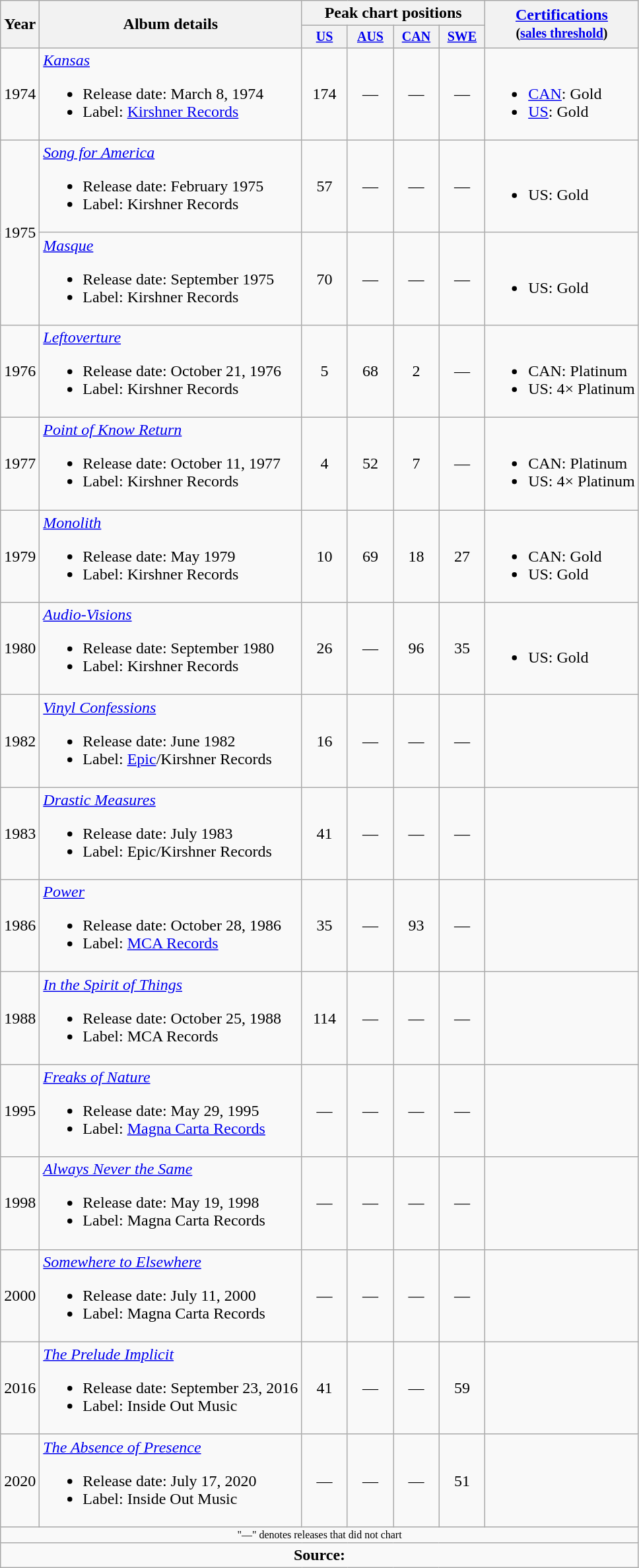<table class="wikitable" style="text-align:center;">
<tr>
<th rowspan="2">Year</th>
<th rowspan="2">Album details</th>
<th colspan="4">Peak chart positions</th>
<th rowspan="2"><a href='#'>Certifications</a><br><small>(<a href='#'>sales threshold</a>)</small></th>
</tr>
<tr style="font-size:smaller;">
<th width="40"><a href='#'>US</a><br></th>
<th width="40"><a href='#'>AUS</a><br></th>
<th width="40"><a href='#'>CAN</a><br></th>
<th width="40"><a href='#'>SWE</a><br></th>
</tr>
<tr>
<td>1974</td>
<td align="left"><em><a href='#'>Kansas</a></em><br><ul><li>Release date: March 8, 1974</li><li>Label: <a href='#'>Kirshner Records</a></li></ul></td>
<td>174</td>
<td>—</td>
<td>—</td>
<td>—</td>
<td align="left"><br><ul><li><a href='#'>CAN</a>: Gold</li><li><a href='#'>US</a>: Gold</li></ul></td>
</tr>
<tr>
<td rowspan="2">1975</td>
<td align="left"><em><a href='#'>Song for America</a></em><br><ul><li>Release date: February 1975</li><li>Label: Kirshner Records</li></ul></td>
<td>57</td>
<td>—</td>
<td>—</td>
<td>—</td>
<td align="left"><br><ul><li>US: Gold</li></ul></td>
</tr>
<tr>
<td align="left"><em><a href='#'>Masque</a></em><br><ul><li>Release date: September 1975</li><li>Label: Kirshner Records</li></ul></td>
<td>70</td>
<td>—</td>
<td>—</td>
<td>—</td>
<td align="left"><br><ul><li>US: Gold</li></ul></td>
</tr>
<tr>
<td>1976</td>
<td align="left"><em><a href='#'>Leftoverture</a></em><br><ul><li>Release date: October 21, 1976</li><li>Label: Kirshner Records</li></ul></td>
<td>5</td>
<td>68</td>
<td>2</td>
<td>—</td>
<td align="left"><br><ul><li>CAN: Platinum</li><li>US: 4× Platinum</li></ul></td>
</tr>
<tr>
<td>1977</td>
<td align="left"><em><a href='#'>Point of Know Return</a></em><br><ul><li>Release date: October 11, 1977</li><li>Label: Kirshner Records</li></ul></td>
<td>4</td>
<td>52</td>
<td>7</td>
<td>—</td>
<td align="left"><br><ul><li>CAN: Platinum</li><li>US: 4× Platinum</li></ul></td>
</tr>
<tr>
<td>1979</td>
<td align="left"><em><a href='#'>Monolith</a></em><br><ul><li>Release date: May 1979</li><li>Label: Kirshner Records</li></ul></td>
<td>10</td>
<td>69</td>
<td>18</td>
<td>27</td>
<td align="left"><br><ul><li>CAN: Gold</li><li>US: Gold</li></ul></td>
</tr>
<tr>
<td>1980</td>
<td align="left"><em><a href='#'>Audio-Visions</a></em><br><ul><li>Release date: September 1980</li><li>Label: Kirshner Records</li></ul></td>
<td>26</td>
<td>—</td>
<td>96</td>
<td>35</td>
<td align="left"><br><ul><li>US: Gold</li></ul></td>
</tr>
<tr>
<td>1982</td>
<td align="left"><em><a href='#'>Vinyl Confessions</a></em><br><ul><li>Release date: June 1982</li><li>Label: <a href='#'>Epic</a>/Kirshner Records</li></ul></td>
<td>16</td>
<td>—</td>
<td>—</td>
<td>—</td>
<td></td>
</tr>
<tr>
<td>1983</td>
<td align="left"><em><a href='#'>Drastic Measures</a></em><br><ul><li>Release date: July 1983</li><li>Label: Epic/Kirshner Records</li></ul></td>
<td>41</td>
<td>—</td>
<td>—</td>
<td>—</td>
<td></td>
</tr>
<tr>
<td>1986</td>
<td align="left"><em><a href='#'>Power</a></em><br><ul><li>Release date: October 28, 1986</li><li>Label: <a href='#'>MCA Records</a></li></ul></td>
<td>35</td>
<td>—</td>
<td>93</td>
<td>—</td>
<td></td>
</tr>
<tr>
<td>1988</td>
<td align="left"><em><a href='#'>In the Spirit of Things</a></em><br><ul><li>Release date: October 25, 1988</li><li>Label: MCA Records</li></ul></td>
<td>114</td>
<td>—</td>
<td>—</td>
<td>—</td>
<td></td>
</tr>
<tr>
<td>1995</td>
<td align="left"><em><a href='#'>Freaks of Nature</a></em><br><ul><li>Release date: May 29, 1995</li><li>Label: <a href='#'>Magna Carta Records</a></li></ul></td>
<td>—</td>
<td>—</td>
<td>—</td>
<td>—</td>
<td></td>
</tr>
<tr>
<td>1998</td>
<td align="left"><em><a href='#'>Always Never the Same</a></em><br><ul><li>Release date: May 19, 1998</li><li>Label: Magna Carta Records</li></ul></td>
<td>—</td>
<td>—</td>
<td>—</td>
<td>—</td>
<td></td>
</tr>
<tr>
<td>2000</td>
<td align="left"><em><a href='#'>Somewhere to Elsewhere</a></em><br><ul><li>Release date: July 11, 2000</li><li>Label: Magna Carta Records</li></ul></td>
<td>—</td>
<td>—</td>
<td>—</td>
<td>—</td>
<td></td>
</tr>
<tr>
<td>2016</td>
<td align="left"><em><a href='#'>The Prelude Implicit</a></em><br><ul><li>Release date: September 23, 2016</li><li>Label: Inside Out Music</li></ul></td>
<td>41</td>
<td>—</td>
<td>—</td>
<td>59<br></td>
<td></td>
</tr>
<tr>
<td>2020</td>
<td align="left"><em><a href='#'>The Absence of Presence</a></em><br><ul><li>Release date: July 17, 2020</li><li>Label: Inside Out Music</li></ul></td>
<td>—</td>
<td>—</td>
<td>—</td>
<td>51</td>
<td></td>
</tr>
<tr>
<td colspan="10" style="font-size:8pt">"—" denotes releases that did not chart</td>
</tr>
<tr>
<td colspan="10"><strong>Source:</strong></td>
</tr>
</table>
